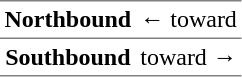<table border="1" cellspacing="0" cellpadding="3" frame="hsides" rules="rows">
<tr>
<th><span>Northbound</span></th>
<td>←  toward </td>
</tr>
<tr>
<th><span>Southbound</span></th>
<td>  toward  →</td>
</tr>
</table>
